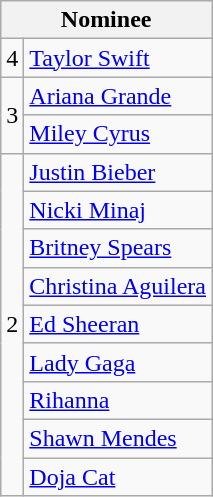<table class="wikitable">
<tr>
<th colspan="2">Nominee</th>
</tr>
<tr>
<td>4</td>
<td><a href='#'>Taylor Swift</a></td>
</tr>
<tr>
<td rowspan="2">3</td>
<td><a href='#'>Ariana Grande</a></td>
</tr>
<tr>
<td><a href='#'>Miley Cyrus</a></td>
</tr>
<tr>
<td rowspan="10">2</td>
<td><a href='#'>Justin Bieber</a></td>
</tr>
<tr>
<td><a href='#'>Nicki Minaj</a></td>
</tr>
<tr>
<td><a href='#'>Britney Spears</a></td>
</tr>
<tr>
<td><a href='#'>Christina Aguilera</a></td>
</tr>
<tr>
<td><a href='#'>Ed Sheeran</a></td>
</tr>
<tr>
<td><a href='#'>Lady Gaga</a></td>
</tr>
<tr>
<td><a href='#'>Rihanna</a></td>
</tr>
<tr>
<td><a href='#'>Shawn Mendes</a></td>
</tr>
<tr>
<td><a href='#'>Doja Cat</a></td>
</tr>
</table>
